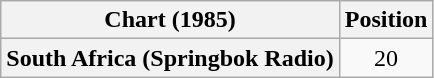<table class="wikitable plainrowheaders" style="text-align:center">
<tr>
<th>Chart (1985)</th>
<th>Position</th>
</tr>
<tr>
<th scope="row">South Africa (Springbok Radio)</th>
<td>20</td>
</tr>
</table>
